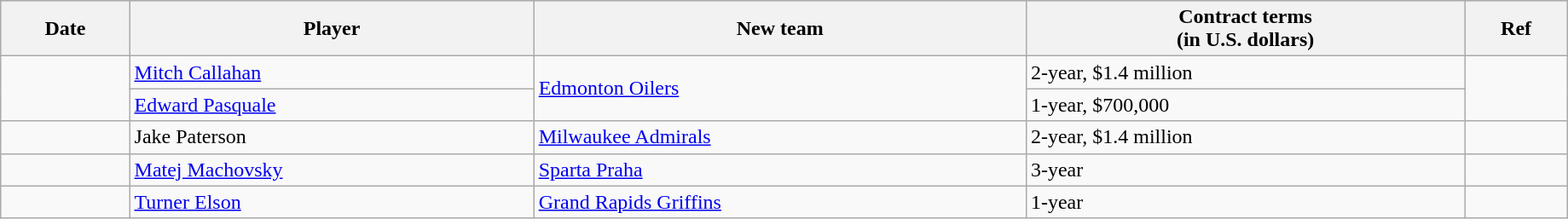<table class="wikitable" width=97%>
<tr style="background:#ddd;">
<th>Date</th>
<th>Player</th>
<th>New team</th>
<th>Contract terms<br>(in U.S. dollars)</th>
<th>Ref</th>
</tr>
<tr>
<td rowspan="2"></td>
<td><a href='#'>Mitch Callahan</a></td>
<td rowspan="2"><a href='#'>Edmonton Oilers</a></td>
<td>2-year, $1.4 million</td>
<td rowspan="2"></td>
</tr>
<tr>
<td><a href='#'>Edward Pasquale</a></td>
<td>1-year, $700,000</td>
</tr>
<tr>
<td></td>
<td>Jake Paterson</td>
<td><a href='#'>Milwaukee Admirals</a></td>
<td>2-year, $1.4 million</td>
<td></td>
</tr>
<tr>
<td></td>
<td><a href='#'>Matej Machovsky</a></td>
<td><a href='#'>Sparta Praha</a></td>
<td>3-year</td>
<td></td>
</tr>
<tr>
<td></td>
<td><a href='#'>Turner Elson</a></td>
<td><a href='#'>Grand Rapids Griffins</a></td>
<td>1-year</td>
<td></td>
</tr>
</table>
